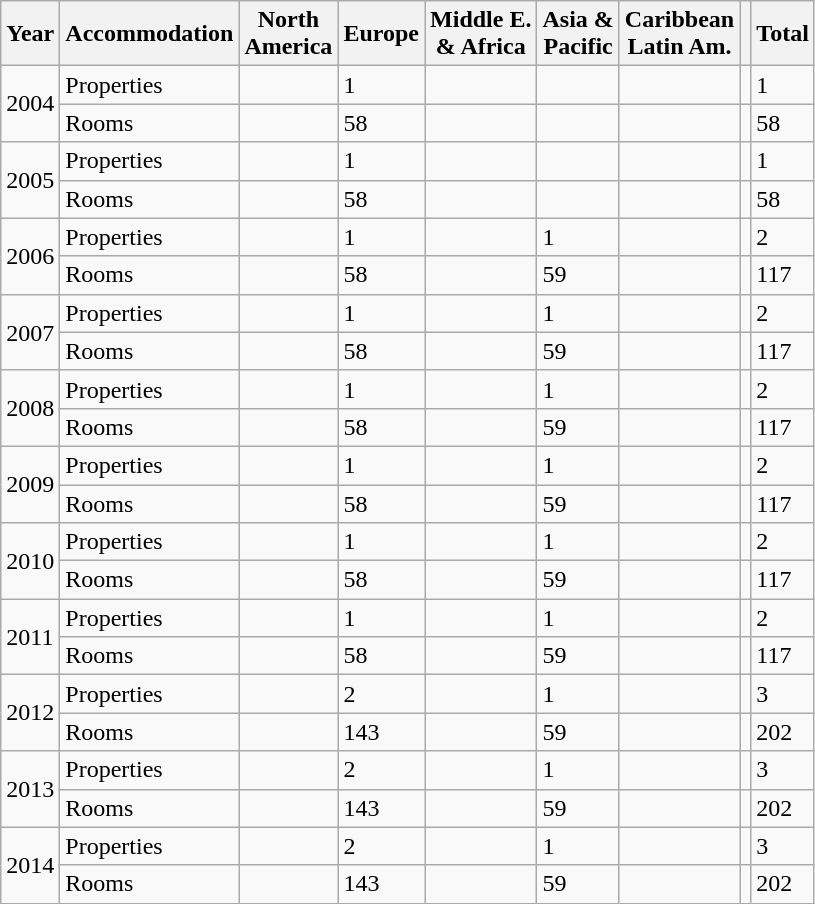<table class="wikitable mw-collapsible mw-collapsed">
<tr>
<th class="unsortable">Year</th>
<th>Accommodation</th>
<th>North<br>America</th>
<th>Europe</th>
<th>Middle E.<br>& Africa</th>
<th>Asia &<br>Pacific</th>
<th>Caribbean<br>Latin Am.</th>
<th></th>
<th>Total</th>
</tr>
<tr>
<td rowspan=2>2004</td>
<td>Properties</td>
<td></td>
<td>1</td>
<td></td>
<td></td>
<td></td>
<td></td>
<td>1</td>
</tr>
<tr>
<td>Rooms</td>
<td></td>
<td>58</td>
<td></td>
<td></td>
<td></td>
<td></td>
<td>58</td>
</tr>
<tr>
<td rowspan=2>2005</td>
<td>Properties</td>
<td></td>
<td>1</td>
<td></td>
<td></td>
<td></td>
<td></td>
<td>1</td>
</tr>
<tr>
<td>Rooms</td>
<td></td>
<td>58</td>
<td></td>
<td></td>
<td></td>
<td></td>
<td>58</td>
</tr>
<tr>
<td rowspan=2>2006</td>
<td>Properties</td>
<td></td>
<td>1</td>
<td></td>
<td>1</td>
<td></td>
<td></td>
<td>2</td>
</tr>
<tr>
<td>Rooms</td>
<td></td>
<td>58</td>
<td></td>
<td>59</td>
<td></td>
<td></td>
<td>117</td>
</tr>
<tr>
<td rowspan=2>2007</td>
<td>Properties</td>
<td></td>
<td>1</td>
<td></td>
<td>1</td>
<td></td>
<td></td>
<td>2</td>
</tr>
<tr>
<td>Rooms</td>
<td></td>
<td>58</td>
<td></td>
<td>59</td>
<td></td>
<td></td>
<td>117</td>
</tr>
<tr>
<td rowspan=2>2008</td>
<td>Properties</td>
<td></td>
<td>1</td>
<td></td>
<td>1</td>
<td></td>
<td></td>
<td>2</td>
</tr>
<tr>
<td>Rooms</td>
<td></td>
<td>58</td>
<td></td>
<td>59</td>
<td></td>
<td></td>
<td>117</td>
</tr>
<tr>
<td rowspan=2>2009</td>
<td>Properties</td>
<td></td>
<td>1</td>
<td></td>
<td>1</td>
<td></td>
<td></td>
<td>2</td>
</tr>
<tr>
<td>Rooms</td>
<td></td>
<td>58</td>
<td></td>
<td>59</td>
<td></td>
<td></td>
<td>117</td>
</tr>
<tr>
<td rowspan=2>2010</td>
<td>Properties</td>
<td></td>
<td>1</td>
<td></td>
<td>1</td>
<td></td>
<td></td>
<td>2</td>
</tr>
<tr>
<td>Rooms</td>
<td></td>
<td>58</td>
<td></td>
<td>59</td>
<td></td>
<td></td>
<td>117</td>
</tr>
<tr>
<td rowspan=2>2011</td>
<td>Properties</td>
<td></td>
<td>1</td>
<td></td>
<td>1</td>
<td></td>
<td></td>
<td>2</td>
</tr>
<tr>
<td>Rooms</td>
<td></td>
<td>58</td>
<td></td>
<td>59</td>
<td></td>
<td></td>
<td>117</td>
</tr>
<tr>
<td rowspan=2>2012</td>
<td>Properties</td>
<td></td>
<td>2</td>
<td></td>
<td>1</td>
<td></td>
<td></td>
<td>3</td>
</tr>
<tr>
<td>Rooms</td>
<td></td>
<td>143</td>
<td></td>
<td>59</td>
<td></td>
<td></td>
<td>202</td>
</tr>
<tr>
<td rowspan=2>2013</td>
<td>Properties</td>
<td></td>
<td>2</td>
<td></td>
<td>1</td>
<td></td>
<td></td>
<td>3</td>
</tr>
<tr>
<td>Rooms</td>
<td></td>
<td>143</td>
<td></td>
<td>59</td>
<td></td>
<td></td>
<td>202</td>
</tr>
<tr>
<td rowspan=2>2014</td>
<td>Properties</td>
<td></td>
<td>2</td>
<td></td>
<td>1</td>
<td></td>
<td></td>
<td>3</td>
</tr>
<tr>
<td>Rooms</td>
<td></td>
<td>143</td>
<td></td>
<td>59</td>
<td></td>
<td></td>
<td>202</td>
</tr>
</table>
